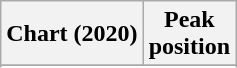<table class="wikitable sortable plainrowheaders" style="text-align:center">
<tr>
<th scope="col">Chart (2020)</th>
<th scope="col">Peak<br> position</th>
</tr>
<tr>
</tr>
<tr>
</tr>
<tr>
</tr>
<tr>
</tr>
</table>
